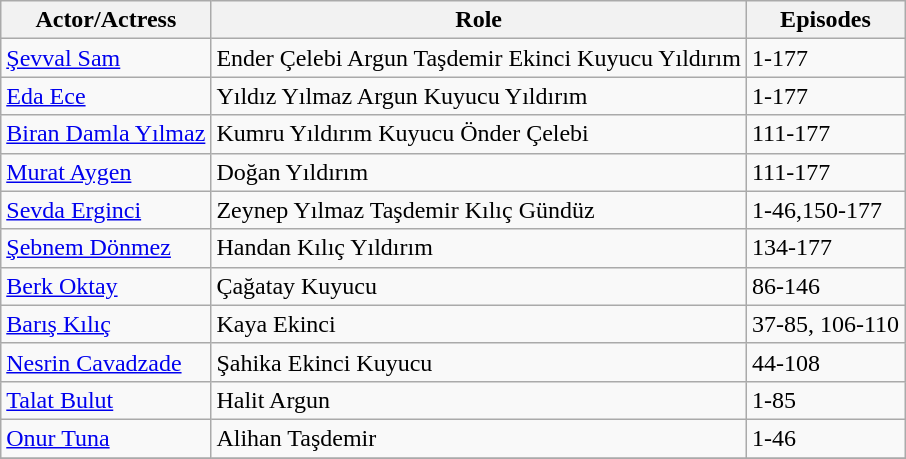<table class="wikitable" border="1">
<tr>
<th>Actor/Actress</th>
<th>Role</th>
<th>Episodes</th>
</tr>
<tr>
<td><a href='#'>Şevval Sam</a></td>
<td>Ender Çelebi Argun Taşdemir Ekinci Kuyucu Yıldırım</td>
<td>1-177</td>
</tr>
<tr>
<td><a href='#'>Eda Ece</a></td>
<td>Yıldız Yılmaz Argun Kuyucu Yıldırım</td>
<td>1-177</td>
</tr>
<tr>
<td><a href='#'>Biran Damla Yılmaz</a></td>
<td>Kumru Yıldırım Kuyucu Önder Çelebi</td>
<td>111-177</td>
</tr>
<tr>
<td><a href='#'>Murat Aygen</a></td>
<td>Doğan Yıldırım</td>
<td>111-177</td>
</tr>
<tr>
<td><a href='#'>Sevda Erginci</a></td>
<td>Zeynep Yılmaz Taşdemir Kılıç Gündüz</td>
<td>1-46,150-177</td>
</tr>
<tr>
<td><a href='#'>Şebnem Dönmez</a></td>
<td>Handan Kılıç Yıldırım</td>
<td>134-177</td>
</tr>
<tr>
<td><a href='#'>Berk Oktay</a></td>
<td>Çağatay Kuyucu</td>
<td>86-146</td>
</tr>
<tr>
<td><a href='#'>Barış Kılıç</a></td>
<td>Kaya Ekinci</td>
<td>37-85, 106-110</td>
</tr>
<tr>
<td><a href='#'>Nesrin Cavadzade</a></td>
<td>Şahika Ekinci Kuyucu</td>
<td>44-108</td>
</tr>
<tr>
<td><a href='#'>Talat Bulut</a></td>
<td>Halit Argun</td>
<td>1-85</td>
</tr>
<tr>
<td><a href='#'>Onur Tuna</a></td>
<td>Alihan Taşdemir</td>
<td>1-46</td>
</tr>
<tr>
</tr>
</table>
